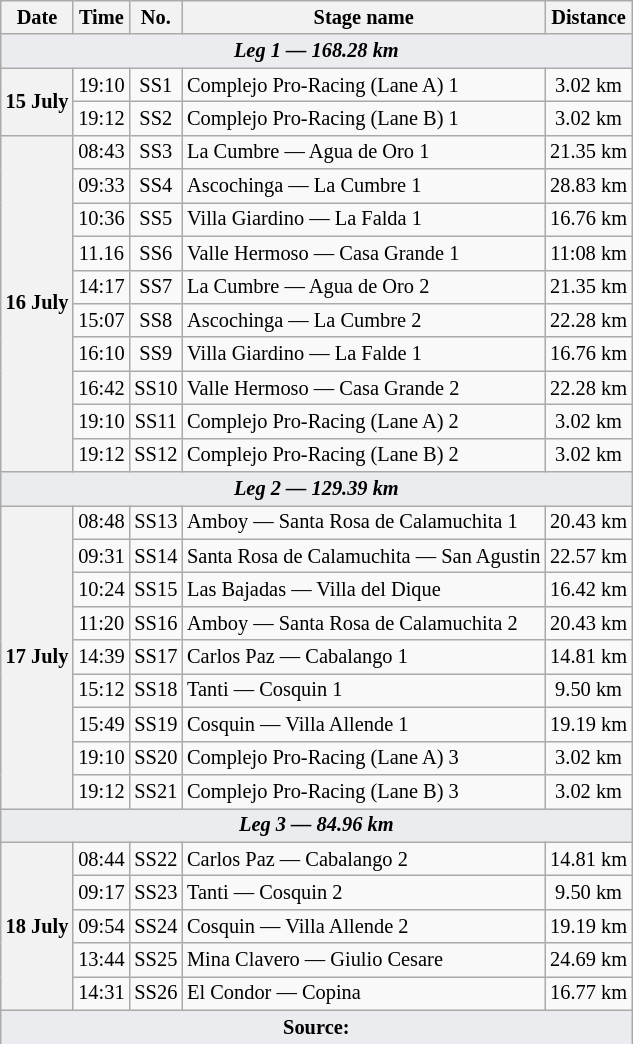<table class="wikitable" style="font-size: 85%;">
<tr>
<th>Date</th>
<th>Time</th>
<th>No.</th>
<th>Stage name</th>
<th>Distance</th>
</tr>
<tr>
<td style="background-color:#EAECF0; text-align:center" colspan="5"><strong><em>Leg 1 — 168.28 km</em></strong></td>
</tr>
<tr>
<th rowspan="2">15 July</th>
<td align="center">19:10</td>
<td align="center">SS1</td>
<td>Complejo Pro-Racing (Lane A) 1</td>
<td align="center">3.02 km</td>
</tr>
<tr>
<td align="center">19:12</td>
<td align="center">SS2</td>
<td>Complejo Pro-Racing (Lane B) 1</td>
<td align="center">3.02 km</td>
</tr>
<tr>
<th rowspan="10">16 July</th>
<td align="center">08:43</td>
<td align="center">SS3</td>
<td>La Cumbre — Agua de Oro 1</td>
<td align="center">21.35 km</td>
</tr>
<tr>
<td align="center">09:33</td>
<td align="center">SS4</td>
<td>Ascochinga — La Cumbre 1</td>
<td align="center">28.83 km</td>
</tr>
<tr>
<td align="center">10:36</td>
<td align="center">SS5</td>
<td>Villa Giardino — La Falda 1</td>
<td align="center">16.76 km</td>
</tr>
<tr>
<td align="center">11.16</td>
<td align="center">SS6</td>
<td>Valle Hermoso — Casa Grande 1</td>
<td align="center">11:08 km</td>
</tr>
<tr>
<td align="center">14:17</td>
<td align="center">SS7</td>
<td>La Cumbre — Agua de Oro 2</td>
<td align="center">21.35 km</td>
</tr>
<tr>
<td align="center">15:07</td>
<td align="center">SS8</td>
<td>Ascochinga — La Cumbre 2</td>
<td align="center">22.28 km</td>
</tr>
<tr>
<td align="center">16:10</td>
<td align="center">SS9</td>
<td>Villa Giardino — La Falde 1</td>
<td align="center">16.76 km</td>
</tr>
<tr>
<td align="center">16:42</td>
<td align="center">SS10</td>
<td>Valle Hermoso — Casa Grande 2</td>
<td align="center">22.28 km</td>
</tr>
<tr>
<td align="center">19:10</td>
<td align="center">SS11</td>
<td>Complejo Pro-Racing (Lane A) 2</td>
<td align="center">3.02 km</td>
</tr>
<tr>
<td align="center">19:12</td>
<td align="center">SS12</td>
<td>Complejo Pro-Racing (Lane B) 2</td>
<td align="center">3.02 km</td>
</tr>
<tr>
<td style="background-color:#EAECF0; text-align:center" colspan="5"><strong><em>Leg 2 — 129.39 km</em></strong></td>
</tr>
<tr>
<th rowspan="9">17 July</th>
<td align="center">08:48</td>
<td align="center">SS13</td>
<td>Amboy — Santa Rosa de Calamuchita 1</td>
<td align="center">20.43 km</td>
</tr>
<tr>
<td align="center">09:31</td>
<td align="center">SS14</td>
<td>Santa Rosa de Calamuchita — San Agustin</td>
<td align="center">22.57 km</td>
</tr>
<tr>
<td align="center">10:24</td>
<td align="center">SS15</td>
<td>Las Bajadas — Villa del Dique</td>
<td align="center">16.42 km</td>
</tr>
<tr>
<td align="center">11:20</td>
<td align="center">SS16</td>
<td>Amboy — Santa Rosa de Calamuchita 2</td>
<td align="center">20.43 km</td>
</tr>
<tr>
<td align="center">14:39</td>
<td align="center">SS17</td>
<td>Carlos Paz — Cabalango 1</td>
<td align="center">14.81 km</td>
</tr>
<tr>
<td align="center">15:12</td>
<td align="center">SS18</td>
<td>Tanti — Cosquin 1</td>
<td align="center">9.50 km</td>
</tr>
<tr>
<td align="center">15:49</td>
<td align="center">SS19</td>
<td>Cosquin — Villa Allende 1</td>
<td align="center">19.19 km</td>
</tr>
<tr>
<td align="center">19:10</td>
<td align="center">SS20</td>
<td>Complejo Pro-Racing (Lane A) 3</td>
<td align="center">3.02 km</td>
</tr>
<tr>
<td align="center">19:12</td>
<td align="center">SS21</td>
<td>Complejo Pro-Racing (Lane B) 3</td>
<td align="center">3.02 km</td>
</tr>
<tr>
<td style="background-color:#EAECF0; text-align:center" colspan="5"><strong><em>Leg 3 — 84.96 km</em></strong></td>
</tr>
<tr>
<th rowspan="5">18 July</th>
<td align="center">08:44</td>
<td align="center">SS22</td>
<td>Carlos Paz — Cabalango 2</td>
<td align="center">14.81 km</td>
</tr>
<tr>
<td align="center">09:17</td>
<td align="center">SS23</td>
<td>Tanti — Cosquin 2</td>
<td align="center">9.50 km</td>
</tr>
<tr>
<td align="center">09:54</td>
<td align="center">SS24</td>
<td>Cosquin — Villa Allende 2</td>
<td align="center">19.19 km</td>
</tr>
<tr>
<td align="center">13:44</td>
<td align="center">SS25</td>
<td>Mina Clavero — Giulio Cesare</td>
<td align="center">24.69 km</td>
</tr>
<tr>
<td align="center">14:31</td>
<td align="center">SS26</td>
<td>El Condor — Copina</td>
<td align="center">16.77 km</td>
</tr>
<tr>
<td style="background-color:#EAECF0; text-align:center" colspan="5"><strong>Source:</strong></td>
</tr>
</table>
